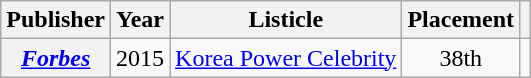<table class="wikitable plainrowheaders sortable">
<tr>
<th scope="col">Publisher</th>
<th scope="col">Year</th>
<th scope="col">Listicle</th>
<th scope="col">Placement</th>
<th scope="col" class="unsortable"></th>
</tr>
<tr>
<th scope="row"><em><a href='#'>Forbes</a></em></th>
<td>2015</td>
<td><a href='#'>Korea Power Celebrity</a></td>
<td style="text-align:center">38th</td>
<td style="text-align:center"></td>
</tr>
</table>
